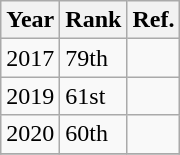<table class="wikitable sortable">
<tr>
<th>Year</th>
<th>Rank</th>
<th>Ref.</th>
</tr>
<tr>
<td>2017</td>
<td>79th</td>
<td></td>
</tr>
<tr>
<td>2019</td>
<td>61st</td>
<td></td>
</tr>
<tr>
<td>2020</td>
<td>60th</td>
<td></td>
</tr>
<tr>
</tr>
</table>
